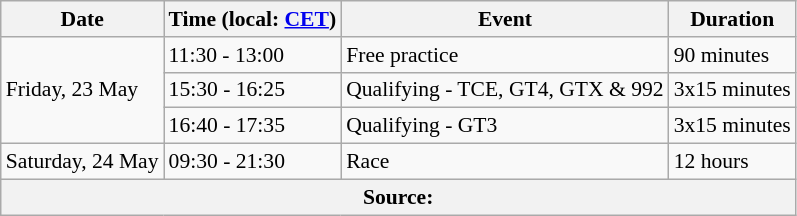<table class="wikitable" style="font-size:90%;">
<tr>
<th>Date</th>
<th>Time (local: <a href='#'>CET</a>)</th>
<th>Event</th>
<th>Duration</th>
</tr>
<tr>
<td rowspan="3">Friday, 23 May</td>
<td>11:30 - 13:00</td>
<td>Free practice</td>
<td>90 minutes</td>
</tr>
<tr>
<td>15:30 - 16:25</td>
<td nowrap>Qualifying - TCE, GT4, GTX & 992</td>
<td nowrap>3x15 minutes</td>
</tr>
<tr>
<td>16:40 - 17:35</td>
<td>Qualifying - GT3</td>
<td>3x15 minutes</td>
</tr>
<tr>
<td nowrap="">Saturday, 24 May</td>
<td>09:30 - 21:30</td>
<td>Race</td>
<td>12 hours</td>
</tr>
<tr>
<th colspan="4">Source:</th>
</tr>
</table>
